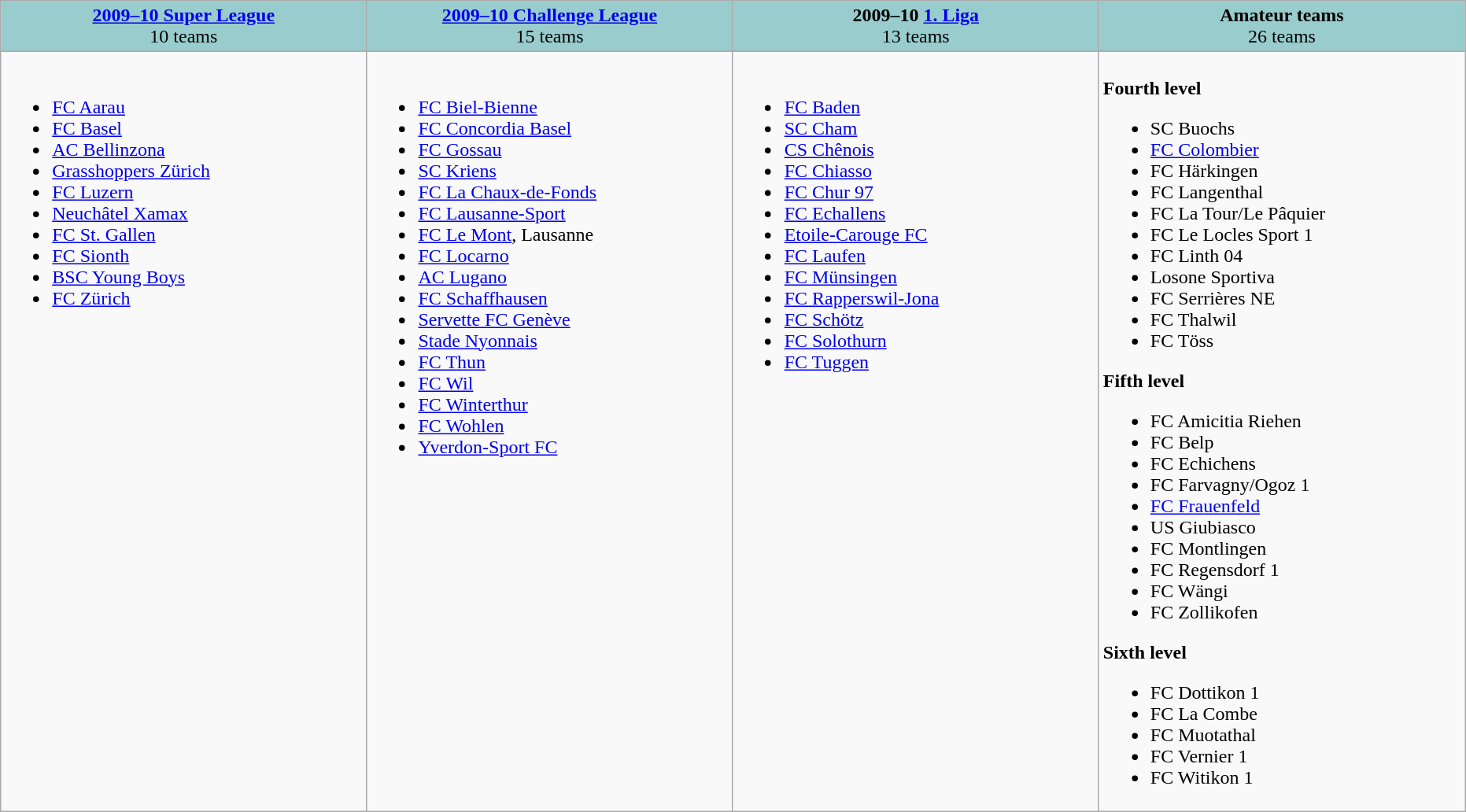<table class="wikitable">
<tr style="vertical-align:top; background:#9cc;">
<td style="text-align:center; width:16%;"><strong><a href='#'>2009–10 Super League</a></strong><br>10 teams</td>
<td style="text-align:center; width:16%;"><strong><a href='#'>2009–10 Challenge League</a></strong><br>15 teams</td>
<td style="text-align:center; width:16%;"><strong>2009–10 <a href='#'>1. Liga</a></strong><br>13 teams</td>
<td style="text-align:center; width:16%;"><strong>Amateur teams</strong><br>26 teams</td>
</tr>
<tr valign="top">
<td><br><ul><li><a href='#'>FC Aarau</a></li><li><a href='#'>FC Basel</a></li><li><a href='#'>AC Bellinzona</a></li><li><a href='#'>Grasshoppers Zürich</a></li><li><a href='#'>FC Luzern</a></li><li><a href='#'>Neuchâtel Xamax</a></li><li><a href='#'>FC St. Gallen</a></li><li><a href='#'>FC Sionth</a></li><li><a href='#'>BSC Young Boys</a></li><li><a href='#'>FC Zürich</a></li></ul></td>
<td><br><ul><li><a href='#'>FC Biel-Bienne</a></li><li><a href='#'>FC Concordia Basel</a></li><li><a href='#'>FC Gossau</a></li><li><a href='#'>SC Kriens</a></li><li><a href='#'>FC La Chaux-de-Fonds</a></li><li><a href='#'>FC Lausanne-Sport</a></li><li><a href='#'>FC Le Mont</a>, Lausanne</li><li><a href='#'>FC Locarno</a></li><li><a href='#'>AC Lugano</a></li><li><a href='#'>FC Schaffhausen</a></li><li><a href='#'>Servette FC Genève</a></li><li><a href='#'>Stade Nyonnais</a></li><li><a href='#'>FC Thun</a></li><li><a href='#'>FC Wil</a></li><li><a href='#'>FC Winterthur</a></li><li><a href='#'>FC Wohlen</a></li><li><a href='#'>Yverdon-Sport FC</a></li></ul></td>
<td><br><ul><li><a href='#'>FC Baden</a></li><li><a href='#'>SC Cham</a></li><li><a href='#'>CS Chênois</a></li><li><a href='#'>FC Chiasso</a></li><li><a href='#'>FC Chur 97</a></li><li><a href='#'>FC Echallens</a></li><li><a href='#'>Etoile-Carouge FC</a></li><li><a href='#'>FC Laufen</a></li><li><a href='#'>FC Münsingen</a></li><li><a href='#'>FC Rapperswil-Jona</a></li><li><a href='#'>FC Schötz</a></li><li><a href='#'>FC Solothurn</a></li><li><a href='#'>FC Tuggen</a></li></ul></td>
<td><br><strong>Fourth level</strong><ul><li>SC Buochs</li><li><a href='#'>FC Colombier</a></li><li>FC Härkingen</li><li>FC Langenthal</li><li>FC La Tour/Le Pâquier</li><li>FC Le Locles Sport 1</li><li>FC Linth 04</li><li>Losone Sportiva</li><li>FC Serrières NE</li><li>FC Thalwil</li><li>FC Töss</li></ul><strong>Fifth level</strong><ul><li>FC Amicitia Riehen</li><li>FC Belp</li><li>FC Echichens</li><li>FC Farvagny/Ogoz 1</li><li><a href='#'>FC Frauenfeld</a></li><li>US Giubiasco</li><li>FC Montlingen</li><li>FC Regensdorf 1</li><li>FC Wängi</li><li>FC Zollikofen</li></ul><strong>Sixth level</strong><ul><li>FC Dottikon 1</li><li>FC La Combe</li><li>FC Muotathal</li><li>FC Vernier 1</li><li>FC Witikon 1</li></ul></td>
</tr>
</table>
